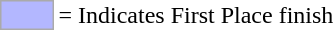<table>
<tr>
<td style="background-color:#B3B7FF; border:1px solid #aaaaaa; width:2em;"></td>
<td>= Indicates First Place finish</td>
</tr>
</table>
